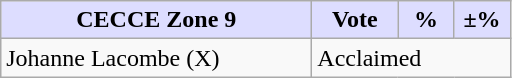<table class="wikitable">
<tr>
<th style="background:#DDDDFF" width="200px">CECCE Zone 9</th>
<th style="background:#DDDDFF" width="50px">Vote</th>
<th style="background:#DDDDFF" width="30px">%</th>
<th style="background:#DDDDFF" width="30px">±%</th>
</tr>
<tr>
<td>Johanne Lacombe (X)</td>
<td colspan="3">Acclaimed</td>
</tr>
</table>
